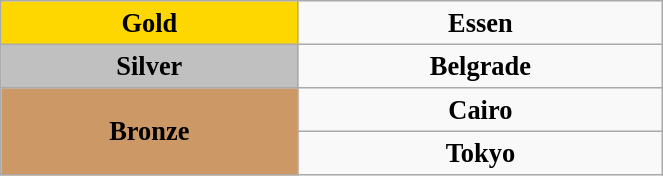<table class="wikitable" style=" text-align:center; font-size:110%;" width="35%">
<tr>
<td bgcolor=gold><strong>Gold</strong></td>
<td><strong>Essen</strong></td>
</tr>
<tr>
<td bgcolor=silver><strong>Silver</strong></td>
<td><strong>Belgrade</strong></td>
</tr>
<tr>
<td rowspan="2" bgcolor="#cc9966"><strong>Bronze</strong></td>
<td><strong>Cairo</strong></td>
</tr>
<tr>
<td><strong>Tokyo</strong></td>
</tr>
</table>
